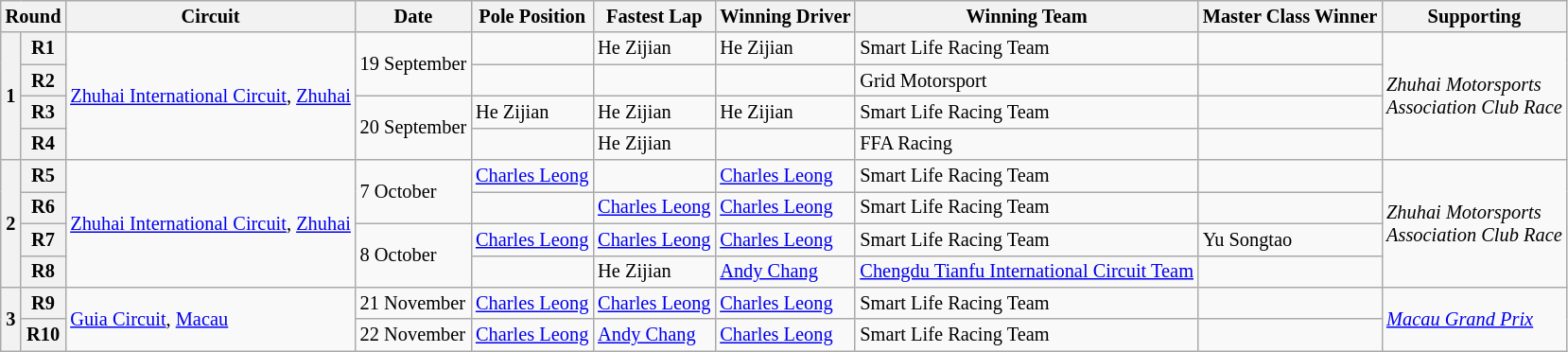<table class="wikitable" style="font-size: 85%">
<tr>
<th colspan=2>Round</th>
<th>Circuit</th>
<th>Date</th>
<th>Pole Position</th>
<th>Fastest Lap</th>
<th>Winning Driver</th>
<th>Winning Team</th>
<th>Master Class Winner</th>
<th>Supporting</th>
</tr>
<tr>
<th rowspan=4>1</th>
<th>R1</th>
<td rowspan=4 nowrap> <a href='#'>Zhuhai International Circuit</a>, <a href='#'>Zhuhai</a></td>
<td rowspan=2 nowrap>19 September</td>
<td nowrap> </td>
<td> He Zijian</td>
<td nowrap> He Zijian</td>
<td> Smart Life Racing Team</td>
<td nowrap> </td>
<td rowspan=4><em>Zhuhai Motorsports<br> Association Club Race</em></td>
</tr>
<tr>
<th>R2</th>
<td></td>
<td> </td>
<td> </td>
<td> Grid Motorsport</td>
<td> </td>
</tr>
<tr>
<th>R3</th>
<td rowspan=2>20 September</td>
<td> He Zijian</td>
<td> He Zijian</td>
<td> He Zijian</td>
<td> Smart Life Racing Team</td>
<td> </td>
</tr>
<tr>
<th>R4</th>
<td></td>
<td> He Zijian</td>
<td> </td>
<td> FFA Racing</td>
<td> </td>
</tr>
<tr>
<th rowspan=4>2</th>
<th>R5</th>
<td rowspan=4> <a href='#'>Zhuhai International Circuit</a>, <a href='#'>Zhuhai</a></td>
<td rowspan=2>7 October</td>
<td> <a href='#'>Charles Leong</a></td>
<td> </td>
<td> <a href='#'>Charles Leong</a></td>
<td> Smart Life Racing Team</td>
<td> </td>
<td rowspan=4><em>Zhuhai Motorsports<br> Association Club Race</em></td>
</tr>
<tr>
<th>R6</th>
<td></td>
<td nowrap> <a href='#'>Charles Leong</a></td>
<td> <a href='#'>Charles Leong</a></td>
<td> Smart Life Racing Team</td>
<td> </td>
</tr>
<tr>
<th>R7</th>
<td rowspan=2>8 October</td>
<td> <a href='#'>Charles Leong</a></td>
<td> <a href='#'>Charles Leong</a></td>
<td> <a href='#'>Charles Leong</a></td>
<td> Smart Life Racing Team</td>
<td> Yu Songtao</td>
</tr>
<tr>
<th>R8</th>
<td></td>
<td> He Zijian</td>
<td> <a href='#'>Andy Chang</a></td>
<td nowrap> <a href='#'>Chengdu Tianfu International Circuit Team</a></td>
<td> </td>
</tr>
<tr>
<th rowspan=2>3</th>
<th>R9</th>
<td rowspan=2> <a href='#'>Guia Circuit</a>, <a href='#'>Macau</a></td>
<td>21 November</td>
<td> <a href='#'>Charles Leong</a></td>
<td> <a href='#'>Charles Leong</a></td>
<td> <a href='#'>Charles Leong</a></td>
<td> Smart Life Racing Team</td>
<td> </td>
<td rowspan=2><em><a href='#'>Macau Grand Prix</a></em></td>
</tr>
<tr>
<th>R10</th>
<td>22 November</td>
<td> <a href='#'>Charles Leong</a></td>
<td> <a href='#'>Andy Chang</a></td>
<td> <a href='#'>Charles Leong</a></td>
<td> Smart Life Racing Team</td>
<td> </td>
</tr>
</table>
